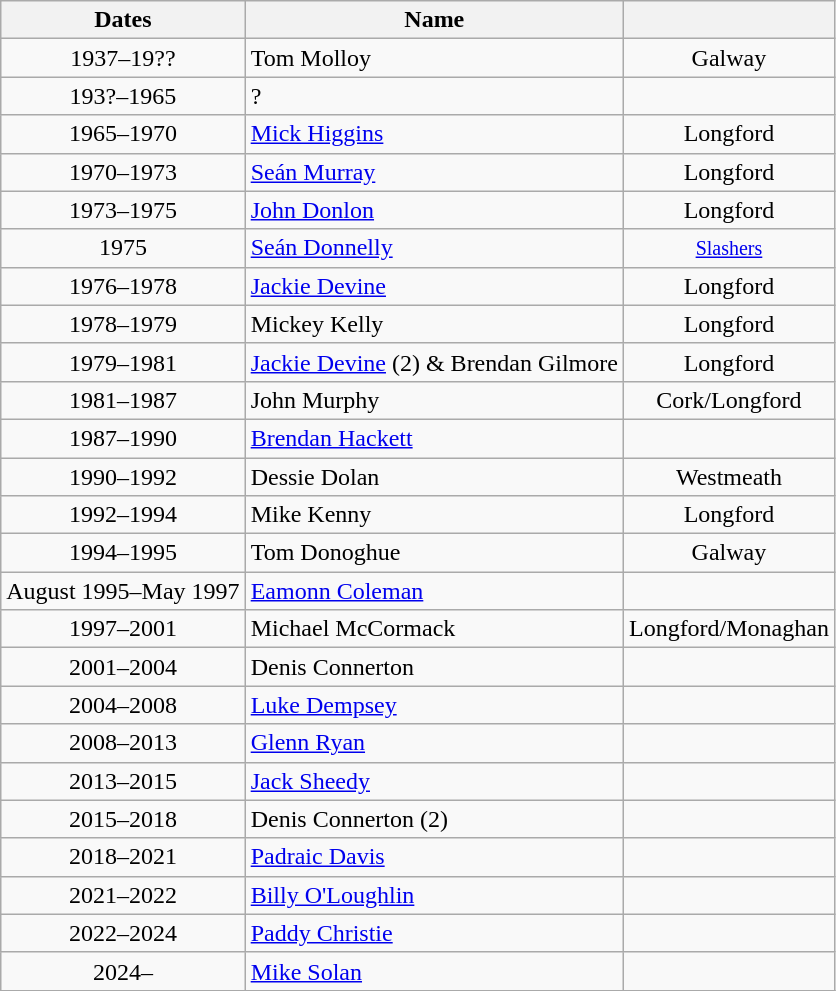<table class="wikitable sortable" style="text-align: center;">
<tr>
<th>Dates</th>
<th>Name</th>
<th></th>
</tr>
<tr>
<td>1937–19??</td>
<td style="text-align: left;">Tom Molloy</td>
<td>Galway</td>
</tr>
<tr>
<td>193?–1965</td>
<td style="text-align: left;">?</td>
<td></td>
</tr>
<tr>
<td>1965–1970</td>
<td style="text-align: left;"><a href='#'>Mick Higgins</a></td>
<td>Longford</td>
</tr>
<tr>
<td>1970–1973</td>
<td style="text-align: left;"><a href='#'>Seán Murray</a></td>
<td>Longford</td>
</tr>
<tr>
<td>1973–1975</td>
<td style="text-align: left;"><a href='#'>John Donlon</a></td>
<td>Longford</td>
</tr>
<tr>
<td>1975</td>
<td style="text-align: left;"><a href='#'>Seán Donnelly</a></td>
<td><small><a href='#'>Slashers</a></small></td>
</tr>
<tr>
<td>1976–1978</td>
<td style="text-align: left;"><a href='#'>Jackie Devine</a></td>
<td>Longford</td>
</tr>
<tr>
<td>1978–1979</td>
<td style="text-align: left;">Mickey Kelly</td>
<td>Longford</td>
</tr>
<tr>
<td>1979–1981</td>
<td style="text-align: left;"><a href='#'>Jackie Devine</a> (2) & Brendan Gilmore</td>
<td>Longford</td>
</tr>
<tr>
<td>1981–1987</td>
<td style="text-align: left;">John Murphy</td>
<td>Cork/Longford</td>
</tr>
<tr>
<td>1987–1990</td>
<td style="text-align: left;"><a href='#'>Brendan Hackett</a></td>
<td><small></small></td>
</tr>
<tr>
<td>1990–1992</td>
<td style="text-align: left;">Dessie Dolan</td>
<td>Westmeath</td>
</tr>
<tr>
<td>1992–1994</td>
<td style="text-align: left;">Mike Kenny</td>
<td>Longford</td>
</tr>
<tr>
<td>1994–1995</td>
<td style="text-align: left;">Tom Donoghue</td>
<td>Galway</td>
</tr>
<tr>
<td>August 1995–May 1997</td>
<td style="text-align: left;"><a href='#'>Eamonn Coleman</a></td>
<td><small></small></td>
</tr>
<tr>
<td>1997–2001</td>
<td style="text-align: left;">Michael McCormack</td>
<td>Longford/Monaghan</td>
</tr>
<tr>
<td>2001–2004</td>
<td style="text-align: left;">Denis Connerton</td>
<td><small></small></td>
</tr>
<tr>
<td>2004–2008</td>
<td style="text-align: left;"><a href='#'>Luke Dempsey</a></td>
<td><small></small></td>
</tr>
<tr>
<td>2008–2013</td>
<td style="text-align: left;"><a href='#'>Glenn Ryan</a></td>
<td><small></small></td>
</tr>
<tr>
<td>2013–2015</td>
<td style="text-align: left;"><a href='#'>Jack Sheedy</a></td>
<td><small></small></td>
</tr>
<tr>
<td>2015–2018</td>
<td style="text-align: left;">Denis Connerton (2)</td>
<td><small></small></td>
</tr>
<tr>
<td>2018–2021</td>
<td style="text-align: left;"><a href='#'>Padraic Davis</a></td>
<td><small></small></td>
</tr>
<tr>
<td>2021–2022</td>
<td style="text-align: left;"><a href='#'>Billy O'Loughlin</a></td>
<td><small></small></td>
</tr>
<tr>
<td>2022–2024</td>
<td style="text-align: left;"><a href='#'>Paddy Christie</a></td>
<td><small></small></td>
</tr>
<tr>
<td>2024–</td>
<td style="text-align: left;"><a href='#'>Mike Solan</a></td>
<td><small></small></td>
</tr>
<tr>
</tr>
</table>
